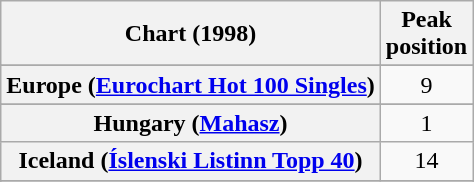<table class="wikitable sortable plainrowheaders" style="text-align:center">
<tr>
<th scope="col">Chart (1998)</th>
<th scope="col">Peak<br>position</th>
</tr>
<tr>
</tr>
<tr>
</tr>
<tr>
</tr>
<tr>
<th scope="row">Europe (<a href='#'>Eurochart Hot 100 Singles</a>)</th>
<td>9</td>
</tr>
<tr>
</tr>
<tr>
</tr>
<tr>
</tr>
<tr>
<th scope="row">Hungary (<a href='#'>Mahasz</a>)</th>
<td>1</td>
</tr>
<tr>
<th scope="row">Iceland (<a href='#'>Íslenski Listinn Topp 40</a>)</th>
<td>14</td>
</tr>
<tr>
</tr>
<tr>
</tr>
<tr>
</tr>
</table>
